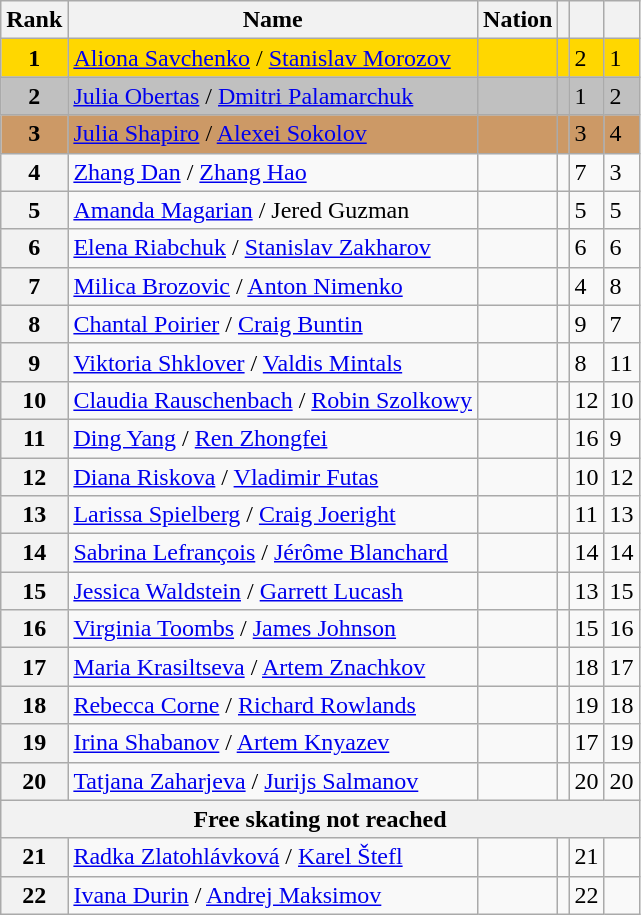<table class="wikitable sortable">
<tr>
<th>Rank</th>
<th>Name</th>
<th>Nation</th>
<th></th>
<th></th>
<th></th>
</tr>
<tr bgcolor=gold>
<td align=center><strong>1</strong></td>
<td><a href='#'>Aliona Savchenko</a> / <a href='#'>Stanislav Morozov</a></td>
<td></td>
<td></td>
<td>2</td>
<td>1</td>
</tr>
<tr bgcolor=silver>
<td align=center><strong>2</strong></td>
<td><a href='#'>Julia Obertas</a> / <a href='#'>Dmitri Palamarchuk</a></td>
<td></td>
<td></td>
<td>1</td>
<td>2</td>
</tr>
<tr bgcolor=cc9966>
<td align=center><strong>3</strong></td>
<td><a href='#'>Julia Shapiro</a> / <a href='#'>Alexei Sokolov</a></td>
<td></td>
<td></td>
<td>3</td>
<td>4</td>
</tr>
<tr>
<th>4</th>
<td><a href='#'>Zhang Dan</a> / <a href='#'>Zhang Hao</a></td>
<td></td>
<td></td>
<td>7</td>
<td>3</td>
</tr>
<tr>
<th>5</th>
<td><a href='#'>Amanda Magarian</a> / Jered Guzman</td>
<td></td>
<td></td>
<td>5</td>
<td>5</td>
</tr>
<tr>
<th>6</th>
<td><a href='#'>Elena Riabchuk</a> / <a href='#'>Stanislav Zakharov</a></td>
<td></td>
<td></td>
<td>6</td>
<td>6</td>
</tr>
<tr>
<th>7</th>
<td><a href='#'>Milica Brozovic</a> / <a href='#'>Anton Nimenko</a></td>
<td></td>
<td></td>
<td>4</td>
<td>8</td>
</tr>
<tr>
<th>8</th>
<td><a href='#'>Chantal Poirier</a> / <a href='#'>Craig Buntin</a></td>
<td></td>
<td></td>
<td>9</td>
<td>7</td>
</tr>
<tr>
<th>9</th>
<td><a href='#'>Viktoria Shklover</a> / <a href='#'>Valdis Mintals</a></td>
<td></td>
<td></td>
<td>8</td>
<td>11</td>
</tr>
<tr>
<th>10</th>
<td><a href='#'>Claudia Rauschenbach</a> / <a href='#'>Robin Szolkowy</a></td>
<td></td>
<td></td>
<td>12</td>
<td>10</td>
</tr>
<tr>
<th>11</th>
<td><a href='#'>Ding Yang</a> / <a href='#'>Ren Zhongfei</a></td>
<td></td>
<td></td>
<td>16</td>
<td>9</td>
</tr>
<tr>
<th>12</th>
<td><a href='#'>Diana Riskova</a> / <a href='#'>Vladimir Futas</a></td>
<td></td>
<td></td>
<td>10</td>
<td>12</td>
</tr>
<tr>
<th>13</th>
<td><a href='#'>Larissa Spielberg</a> / <a href='#'>Craig Joeright</a></td>
<td></td>
<td></td>
<td>11</td>
<td>13</td>
</tr>
<tr>
<th>14</th>
<td><a href='#'>Sabrina Lefrançois</a> / <a href='#'>Jérôme Blanchard</a></td>
<td></td>
<td></td>
<td>14</td>
<td>14</td>
</tr>
<tr>
<th>15</th>
<td><a href='#'>Jessica Waldstein</a> / <a href='#'>Garrett Lucash</a></td>
<td></td>
<td></td>
<td>13</td>
<td>15</td>
</tr>
<tr>
<th>16</th>
<td><a href='#'>Virginia Toombs</a> / <a href='#'>James Johnson</a></td>
<td></td>
<td></td>
<td>15</td>
<td>16</td>
</tr>
<tr>
<th>17</th>
<td><a href='#'>Maria Krasiltseva</a> / <a href='#'>Artem Znachkov</a></td>
<td></td>
<td></td>
<td>18</td>
<td>17</td>
</tr>
<tr>
<th>18</th>
<td><a href='#'>Rebecca Corne</a> / <a href='#'>Richard Rowlands</a></td>
<td></td>
<td></td>
<td>19</td>
<td>18</td>
</tr>
<tr>
<th>19</th>
<td><a href='#'>Irina Shabanov</a> / <a href='#'>Artem Knyazev</a></td>
<td></td>
<td></td>
<td>17</td>
<td>19</td>
</tr>
<tr>
<th>20</th>
<td><a href='#'>Tatjana Zaharjeva</a> / <a href='#'>Jurijs Salmanov</a></td>
<td></td>
<td></td>
<td>20</td>
<td>20</td>
</tr>
<tr>
<th colspan=6>Free skating not reached</th>
</tr>
<tr>
<th>21</th>
<td><a href='#'>Radka Zlatohlávková</a> / <a href='#'>Karel Štefl</a></td>
<td></td>
<td></td>
<td>21</td>
<td></td>
</tr>
<tr>
<th>22</th>
<td><a href='#'>Ivana Durin</a> / <a href='#'>Andrej Maksimov</a></td>
<td></td>
<td></td>
<td>22</td>
<td></td>
</tr>
</table>
